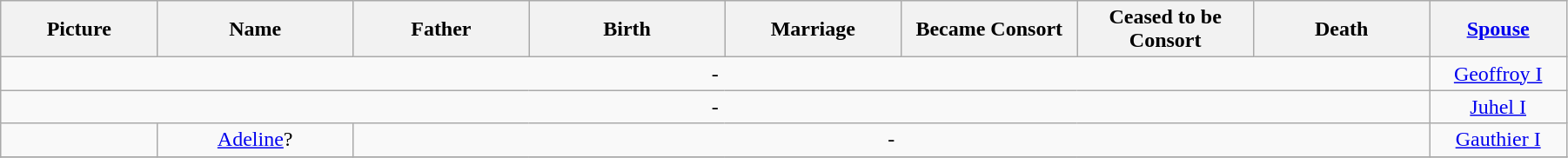<table width=95% class="wikitable">
<tr>
<th width = "8%">Picture</th>
<th width = "10%">Name</th>
<th width = "9%">Father</th>
<th width = "10%">Birth</th>
<th width = "9%">Marriage</th>
<th width = "9%">Became Consort</th>
<th width = "9%">Ceased to be Consort</th>
<th width = "9%">Death</th>
<th width = "7%"><a href='#'>Spouse</a></th>
</tr>
<tr>
<td align="center" colspan="8">-</td>
<td align="center"><a href='#'>Geoffroy I</a></td>
</tr>
<tr>
<td align="center" colspan="8">-</td>
<td align="center"><a href='#'>Juhel I</a></td>
</tr>
<tr>
<td align="center"></td>
<td align="center"><a href='#'>Adeline</a>?</td>
<td align="center" colspan="6">-</td>
<td align="center"><a href='#'>Gauthier I</a></td>
</tr>
<tr>
</tr>
</table>
